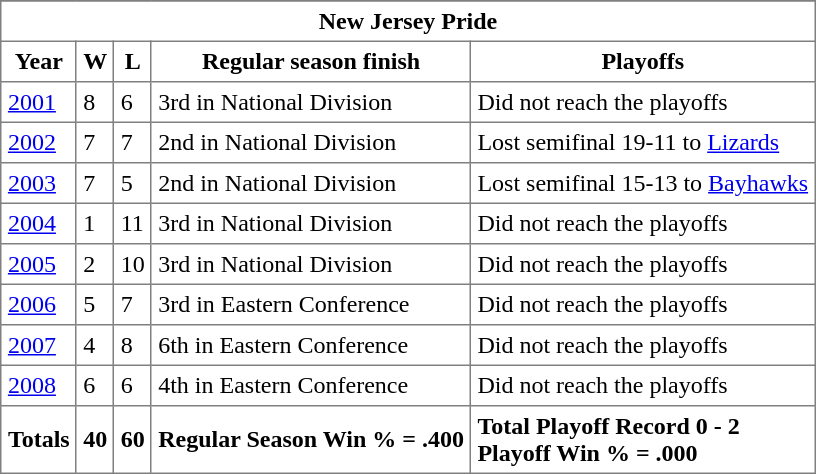<table class="toccolours" border="1" cellpadding="4" cellspacing="2" style="border-collapse: collapse; margin:1em auto;">
<tr bgcolor="#efefef">
</tr>
<tr>
<td colspan="5" align="center"><strong>New Jersey Pride</strong></td>
</tr>
<tr>
<th>Year</th>
<th>W</th>
<th>L</th>
<th>Regular season finish</th>
<th>Playoffs</th>
</tr>
<tr>
<td><a href='#'>2001</a></td>
<td>8</td>
<td>6</td>
<td>3rd in National Division</td>
<td>Did not reach the playoffs</td>
</tr>
<tr>
<td><a href='#'>2002</a></td>
<td>7</td>
<td>7</td>
<td>2nd in National Division</td>
<td>Lost semifinal 19-11 to <a href='#'>Lizards</a></td>
</tr>
<tr>
<td><a href='#'>2003</a></td>
<td>7</td>
<td>5</td>
<td>2nd in National Division</td>
<td>Lost semifinal 15-13 to <a href='#'>Bayhawks</a></td>
</tr>
<tr>
<td><a href='#'>2004</a></td>
<td>1</td>
<td>11</td>
<td>3rd in National Division</td>
<td>Did not reach the playoffs</td>
</tr>
<tr>
<td><a href='#'>2005</a></td>
<td>2</td>
<td>10</td>
<td>3rd in National Division</td>
<td>Did not reach the playoffs</td>
</tr>
<tr>
<td><a href='#'>2006</a></td>
<td>5</td>
<td>7</td>
<td>3rd in Eastern Conference</td>
<td>Did not reach the playoffs</td>
</tr>
<tr>
<td><a href='#'>2007</a></td>
<td>4</td>
<td>8</td>
<td>6th in Eastern Conference</td>
<td>Did not reach the playoffs</td>
</tr>
<tr>
<td><a href='#'>2008</a></td>
<td>6</td>
<td>6</td>
<td>4th in Eastern Conference</td>
<td>Did not reach the playoffs</td>
</tr>
<tr>
<td><strong>Totals</strong></td>
<td><strong>40</strong></td>
<td><strong>60</strong></td>
<td><strong>Regular Season Win % = .400</strong></td>
<td><strong>Total Playoff Record 0 - 2</strong> <br> <strong>Playoff Win % = .000</strong></td>
</tr>
</table>
